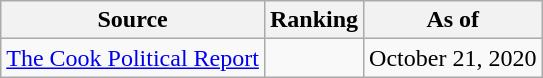<table class="wikitable" style="text-align:center">
<tr>
<th>Source</th>
<th>Ranking</th>
<th>As of</th>
</tr>
<tr>
<td align=left><a href='#'>The Cook Political Report</a></td>
<td></td>
<td>October 21, 2020</td>
</tr>
</table>
